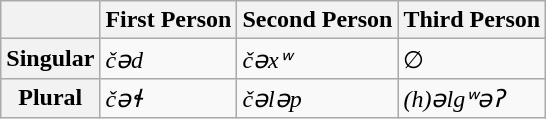<table class="wikitable">
<tr>
<th></th>
<th>First Person</th>
<th>Second Person</th>
<th>Third Person</th>
</tr>
<tr>
<th>Singular</th>
<td><em>čəd</em></td>
<td><em>čəxʷ</em></td>
<td>∅</td>
</tr>
<tr>
<th>Plural</th>
<td><em>čəɬ</em></td>
<td><em>čələp</em></td>
<td><em>(h)əlgʷəʔ</em></td>
</tr>
</table>
